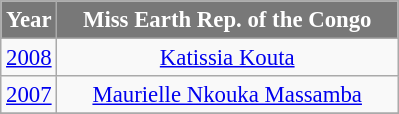<table class="wikitable sortable" style="font-size: 95%; text-align:center">
<tr>
<th width="30" style="background-color:#787878;color:#FFFFFF;">Year</th>
<th width="220" style="background-color:#787878;color:#FFFFFF;">Miss Earth Rep. of the Congo</th>
</tr>
<tr>
<td><a href='#'>2008</a></td>
<td><a href='#'>Katissia Kouta</a></td>
</tr>
<tr>
<td><a href='#'>2007</a></td>
<td><a href='#'>Maurielle Nkouka Massamba</a></td>
</tr>
<tr>
</tr>
</table>
